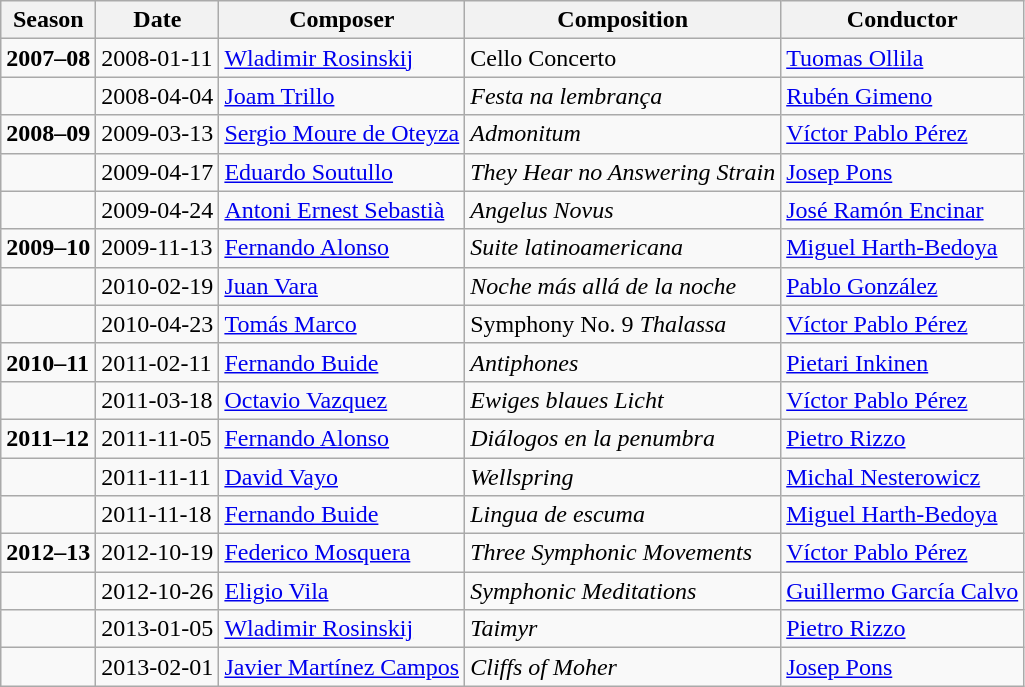<table class="wikitable">
<tr>
<th>Season</th>
<th>Date</th>
<th>Composer</th>
<th>Composition</th>
<th>Conductor</th>
</tr>
<tr>
<td><strong>2007–08</strong></td>
<td>2008-01-11</td>
<td><a href='#'>Wladimir Rosinskij</a></td>
<td>Cello Concerto</td>
<td><a href='#'>Tuomas Ollila</a></td>
</tr>
<tr>
<td></td>
<td>2008-04-04</td>
<td><a href='#'>Joam Trillo</a></td>
<td><em>Festa na lembrança</em></td>
<td><a href='#'>Rubén Gimeno</a></td>
</tr>
<tr>
<td><strong>2008–09</strong></td>
<td>2009-03-13</td>
<td><a href='#'>Sergio Moure de Oteyza</a></td>
<td><em>Admonitum</em></td>
<td><a href='#'>Víctor Pablo Pérez</a></td>
</tr>
<tr>
<td></td>
<td>2009-04-17</td>
<td><a href='#'>Eduardo Soutullo</a></td>
<td><em>They Hear no Answering Strain</em></td>
<td><a href='#'>Josep Pons</a></td>
</tr>
<tr>
<td></td>
<td>2009-04-24</td>
<td><a href='#'>Antoni Ernest Sebastià</a></td>
<td><em>Angelus Novus</em></td>
<td><a href='#'>José Ramón Encinar</a></td>
</tr>
<tr>
<td><strong>2009–10</strong></td>
<td>2009-11-13</td>
<td><a href='#'>Fernando Alonso</a></td>
<td><em>Suite latinoamericana</em></td>
<td><a href='#'>Miguel Harth-Bedoya</a></td>
</tr>
<tr>
<td></td>
<td>2010-02-19</td>
<td><a href='#'>Juan Vara</a></td>
<td><em>Noche más allá de la noche</em></td>
<td><a href='#'>Pablo González</a></td>
</tr>
<tr>
<td></td>
<td>2010-04-23</td>
<td><a href='#'>Tomás Marco</a></td>
<td>Symphony No. 9 <em>Thalassa</em></td>
<td><a href='#'>Víctor Pablo Pérez</a></td>
</tr>
<tr>
<td><strong>2010–11</strong></td>
<td>2011-02-11</td>
<td><a href='#'>Fernando Buide</a></td>
<td><em>Antiphones</em></td>
<td><a href='#'>Pietari Inkinen</a></td>
</tr>
<tr>
<td></td>
<td>2011-03-18</td>
<td><a href='#'>Octavio Vazquez</a></td>
<td><em>Ewiges blaues Licht</em></td>
<td><a href='#'>Víctor Pablo Pérez</a></td>
</tr>
<tr>
<td><strong>2011–12</strong></td>
<td>2011-11-05</td>
<td><a href='#'>Fernando Alonso</a></td>
<td><em>Diálogos en la penumbra</em></td>
<td><a href='#'>Pietro Rizzo</a></td>
</tr>
<tr>
<td></td>
<td>2011-11-11</td>
<td><a href='#'>David Vayo</a></td>
<td><em>Wellspring</em></td>
<td><a href='#'>Michal Nesterowicz</a></td>
</tr>
<tr>
<td></td>
<td>2011-11-18</td>
<td><a href='#'>Fernando Buide</a></td>
<td><em>Lingua de escuma</em></td>
<td><a href='#'>Miguel Harth-Bedoya</a></td>
</tr>
<tr>
<td><strong>2012–13</strong></td>
<td>2012-10-19</td>
<td><a href='#'>Federico Mosquera</a></td>
<td><em>Three Symphonic Movements</em></td>
<td><a href='#'>Víctor Pablo Pérez</a></td>
</tr>
<tr>
<td></td>
<td>2012-10-26</td>
<td><a href='#'>Eligio Vila</a></td>
<td><em>Symphonic Meditations</em></td>
<td><a href='#'>Guillermo García Calvo</a></td>
</tr>
<tr>
<td></td>
<td>2013-01-05</td>
<td><a href='#'>Wladimir Rosinskij</a></td>
<td><em>Taimyr</em></td>
<td><a href='#'>Pietro Rizzo</a></td>
</tr>
<tr>
<td></td>
<td>2013-02-01</td>
<td><a href='#'>Javier Martínez Campos</a></td>
<td><em>Cliffs of Moher</em></td>
<td><a href='#'>Josep Pons</a></td>
</tr>
</table>
